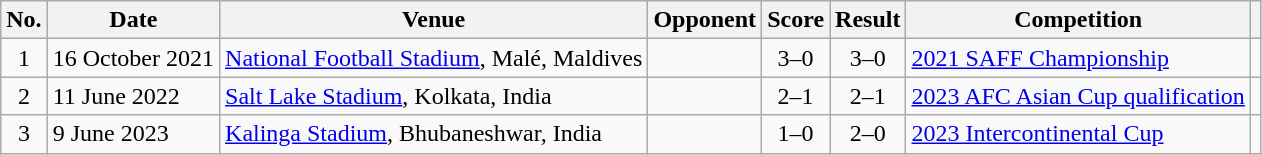<table class="wikitable sortable">
<tr>
<th scope=col>No.</th>
<th scope=col>Date</th>
<th scope=col>Venue</th>
<th scope=col>Opponent</th>
<th scope=col>Score</th>
<th scope=col>Result</th>
<th scope=col>Competition</th>
<th scope="col" class="unsortable"></th>
</tr>
<tr>
<td align="center">1</td>
<td>16 October 2021</td>
<td><a href='#'>National Football Stadium</a>, Malé, Maldives</td>
<td></td>
<td align="center">3–0</td>
<td align="center">3–0</td>
<td><a href='#'>2021 SAFF Championship</a></td>
<td></td>
</tr>
<tr>
<td align="center">2</td>
<td>11 June 2022</td>
<td><a href='#'>Salt Lake Stadium</a>, Kolkata, India</td>
<td></td>
<td align="center">2–1</td>
<td align="center">2–1</td>
<td><a href='#'>2023 AFC Asian Cup qualification</a></td>
<td></td>
</tr>
<tr>
<td align="center">3</td>
<td>9 June 2023</td>
<td><a href='#'>Kalinga Stadium</a>, Bhubaneshwar, India</td>
<td></td>
<td align="center">1–0</td>
<td align="center">2–0</td>
<td><a href='#'>2023 Intercontinental Cup</a></td>
<td></td>
</tr>
</table>
